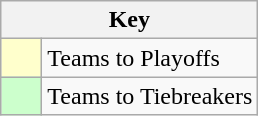<table class="wikitable" style="text-align: center;">
<tr>
<th colspan=2>Key</th>
</tr>
<tr>
<td style="background:#ffffcc; width:20px;"></td>
<td align=left>Teams to Playoffs</td>
</tr>
<tr>
<td style="background:#ccffcc; width:20px;"></td>
<td align=left>Teams to Tiebreakers</td>
</tr>
</table>
